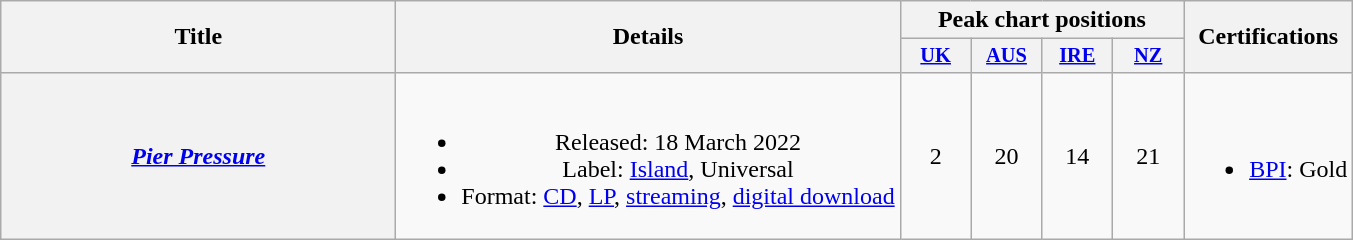<table class="wikitable plainrowheaders" style="text-align:center;">
<tr>
<th scope="col" rowspan="2" style="width:16em;">Title</th>
<th scope="col" rowspan="2">Details</th>
<th scope="col" colspan="4">Peak chart positions</th>
<th scope="col" rowspan="2">Certifications</th>
</tr>
<tr>
<th scope="col" style="width:3em;font-size:85%;"><a href='#'>UK</a><br></th>
<th scope="col" style="width:3em;font-size:85%;"><a href='#'>AUS</a><br></th>
<th scope="col" style="width:3em;font-size:85%;"><a href='#'>IRE</a><br></th>
<th scope="col" style="width:3em;font-size:85%;"><a href='#'>NZ</a><br></th>
</tr>
<tr>
<th scope="row"><em><a href='#'>Pier Pressure</a></em></th>
<td><br><ul><li>Released: 18 March 2022</li><li>Label: <a href='#'>Island</a>, Universal</li><li>Format: <a href='#'>CD</a>, <a href='#'>LP</a>, <a href='#'>streaming</a>, <a href='#'>digital download</a></li></ul></td>
<td>2</td>
<td>20</td>
<td>14<br></td>
<td>21</td>
<td><br><ul><li><a href='#'>BPI</a>: Gold</li></ul></td>
</tr>
</table>
